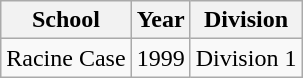<table class="wikitable">
<tr>
<th>School</th>
<th>Year</th>
<th>Division</th>
</tr>
<tr>
<td>Racine Case</td>
<td>1999</td>
<td>Division 1</td>
</tr>
</table>
